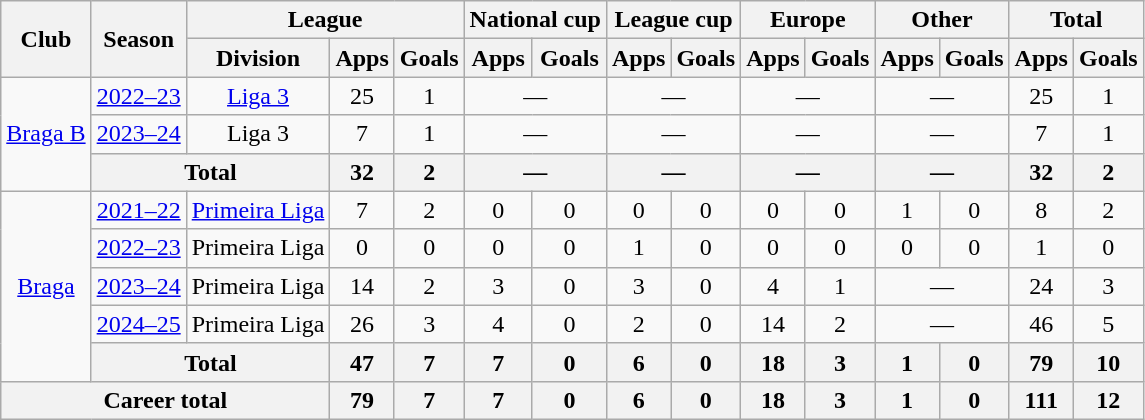<table class="wikitable" style="text-align:center">
<tr>
<th rowspan="2">Club</th>
<th rowspan="2">Season</th>
<th colspan="3">League</th>
<th colspan="2">National cup</th>
<th colspan="2">League cup</th>
<th colspan="2">Europe</th>
<th colspan="2">Other</th>
<th colspan="2">Total</th>
</tr>
<tr>
<th>Division</th>
<th>Apps</th>
<th>Goals</th>
<th>Apps</th>
<th>Goals</th>
<th>Apps</th>
<th>Goals</th>
<th>Apps</th>
<th>Goals</th>
<th>Apps</th>
<th>Goals</th>
<th>Apps</th>
<th>Goals</th>
</tr>
<tr>
<td rowspan="3"><a href='#'>Braga B</a></td>
<td><a href='#'>2022–23</a></td>
<td><a href='#'>Liga 3</a></td>
<td>25</td>
<td>1</td>
<td colspan="2">—</td>
<td colspan="2">—</td>
<td colspan="2">—</td>
<td colspan="2">—</td>
<td>25</td>
<td>1</td>
</tr>
<tr>
<td><a href='#'>2023–24</a></td>
<td>Liga 3</td>
<td>7</td>
<td>1</td>
<td colspan="2">—</td>
<td colspan="2">—</td>
<td colspan="2">—</td>
<td colspan="2">—</td>
<td>7</td>
<td>1</td>
</tr>
<tr>
<th colspan="2">Total</th>
<th>32</th>
<th>2</th>
<th colspan="2">—</th>
<th colspan="2">—</th>
<th colspan="2">—</th>
<th colspan="2">—</th>
<th>32</th>
<th>2</th>
</tr>
<tr>
<td rowspan="5"><a href='#'>Braga</a></td>
<td><a href='#'>2021–22</a></td>
<td><a href='#'>Primeira Liga</a></td>
<td>7</td>
<td>2</td>
<td>0</td>
<td>0</td>
<td>0</td>
<td>0</td>
<td>0</td>
<td>0</td>
<td>1</td>
<td>0</td>
<td>8</td>
<td>2</td>
</tr>
<tr>
<td><a href='#'>2022–23</a></td>
<td>Primeira Liga</td>
<td>0</td>
<td>0</td>
<td>0</td>
<td>0</td>
<td>1</td>
<td>0</td>
<td>0</td>
<td>0</td>
<td>0</td>
<td>0</td>
<td>1</td>
<td>0</td>
</tr>
<tr>
<td><a href='#'>2023–24</a></td>
<td>Primeira Liga</td>
<td>14</td>
<td>2</td>
<td>3</td>
<td>0</td>
<td>3</td>
<td>0</td>
<td>4</td>
<td>1</td>
<td colspan="2">—</td>
<td>24</td>
<td>3</td>
</tr>
<tr>
<td><a href='#'>2024–25</a></td>
<td>Primeira Liga</td>
<td>26</td>
<td>3</td>
<td>4</td>
<td>0</td>
<td>2</td>
<td>0</td>
<td>14</td>
<td>2</td>
<td colspan="2">—</td>
<td>46</td>
<td>5</td>
</tr>
<tr>
<th colspan="2">Total</th>
<th>47</th>
<th>7</th>
<th>7</th>
<th>0</th>
<th>6</th>
<th>0</th>
<th>18</th>
<th>3</th>
<th>1</th>
<th>0</th>
<th>79</th>
<th>10</th>
</tr>
<tr>
<th colspan="3">Career total</th>
<th>79</th>
<th>7</th>
<th>7</th>
<th>0</th>
<th>6</th>
<th>0</th>
<th>18</th>
<th>3</th>
<th>1</th>
<th>0</th>
<th>111</th>
<th>12</th>
</tr>
</table>
